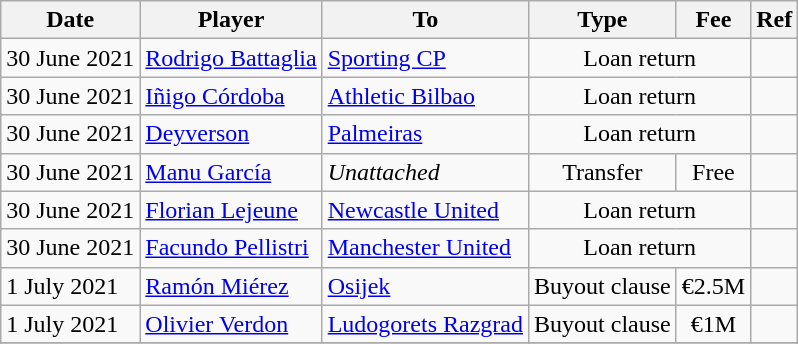<table class="wikitable">
<tr>
<th>Date</th>
<th>Player</th>
<th>To</th>
<th>Type</th>
<th>Fee</th>
<th>Ref</th>
</tr>
<tr>
<td>30 June 2021</td>
<td> <a href='#'>Rodrigo Battaglia</a></td>
<td> <a href='#'>Sporting CP</a></td>
<td align=center colspan=2>Loan return</td>
<td align=center></td>
</tr>
<tr>
<td>30 June 2021</td>
<td> <a href='#'>Iñigo Córdoba</a></td>
<td><a href='#'>Athletic Bilbao</a></td>
<td align=center colspan=2>Loan return</td>
<td align=center></td>
</tr>
<tr>
<td>30 June 2021</td>
<td> <a href='#'>Deyverson</a></td>
<td> <a href='#'>Palmeiras</a></td>
<td align=center colspan=2>Loan return</td>
<td align=center></td>
</tr>
<tr>
<td>30 June 2021</td>
<td> <a href='#'>Manu García</a></td>
<td><em>Unattached</em></td>
<td align=center>Transfer</td>
<td align=center>Free</td>
<td align=center></td>
</tr>
<tr>
<td>30 June 2021</td>
<td> <a href='#'>Florian Lejeune</a></td>
<td> <a href='#'>Newcastle United</a></td>
<td align=center colspan=2>Loan return</td>
<td align=center></td>
</tr>
<tr>
<td>30 June 2021</td>
<td> <a href='#'>Facundo Pellistri</a></td>
<td> <a href='#'>Manchester United</a></td>
<td align=center colspan=2>Loan return</td>
<td align=center></td>
</tr>
<tr>
<td>1 July 2021</td>
<td> <a href='#'>Ramón Miérez</a></td>
<td> <a href='#'>Osijek</a></td>
<td align=center>Buyout clause</td>
<td align=center>€2.5M</td>
<td align=center></td>
</tr>
<tr>
<td>1 July 2021</td>
<td> <a href='#'>Olivier Verdon</a></td>
<td> <a href='#'>Ludogorets Razgrad</a></td>
<td align=center>Buyout clause</td>
<td align=center>€1M</td>
<td align=center></td>
</tr>
<tr>
</tr>
</table>
